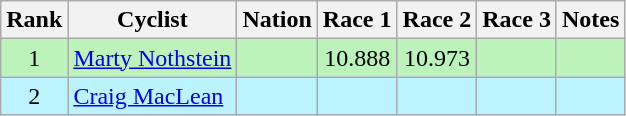<table class="wikitable sortable" style="text-align:center">
<tr>
<th>Rank</th>
<th>Cyclist</th>
<th>Nation</th>
<th>Race 1</th>
<th>Race 2</th>
<th>Race 3</th>
<th>Notes</th>
</tr>
<tr bgcolor=bbf3bb>
<td>1</td>
<td align=left><a href='#'>Marty Nothstein</a></td>
<td align=left></td>
<td>10.888</td>
<td>10.973</td>
<td></td>
<td></td>
</tr>
<tr bgcolor=bbf3ff>
<td>2</td>
<td align=left><a href='#'>Craig MacLean</a></td>
<td align=left></td>
<td></td>
<td></td>
<td></td>
<td></td>
</tr>
</table>
